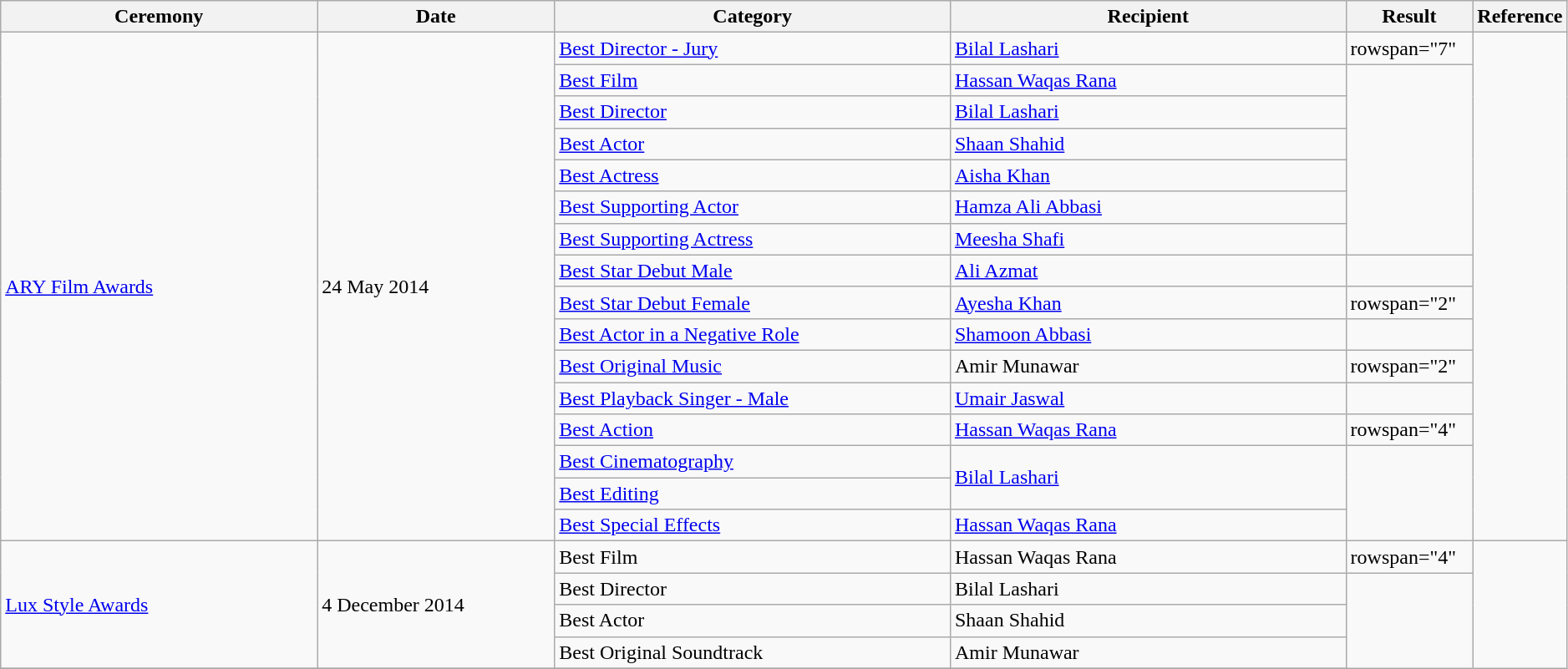<table class="wikitable" style="width:99%;"  >
<tr>
<th width="20%" scope="col">Ceremony</th>
<th width="15%" scope="col">Date</th>
<th width="25%" scope="col">Category</th>
<th width="25%" scope="col">Recipient</th>
<th width="8%" scope="col">Result</th>
<th width="2%" scope="col">Reference</th>
</tr>
<tr>
<td rowspan="16"><a href='#'>ARY Film Awards</a></td>
<td rowspan="16">24 May 2014</td>
<td><a href='#'>Best Director - Jury</a></td>
<td><a href='#'>Bilal Lashari</a></td>
<td>rowspan="7" </td>
<td rowspan="16"></td>
</tr>
<tr>
<td><a href='#'>Best Film</a></td>
<td><a href='#'>Hassan Waqas Rana</a></td>
</tr>
<tr>
<td><a href='#'>Best Director</a></td>
<td><a href='#'>Bilal Lashari</a></td>
</tr>
<tr>
<td><a href='#'>Best Actor</a></td>
<td><a href='#'>Shaan Shahid</a></td>
</tr>
<tr>
<td><a href='#'>Best Actress</a></td>
<td><a href='#'>Aisha Khan</a></td>
</tr>
<tr>
<td><a href='#'>Best Supporting Actor</a></td>
<td><a href='#'>Hamza Ali Abbasi</a></td>
</tr>
<tr>
<td><a href='#'>Best Supporting Actress</a></td>
<td><a href='#'>Meesha Shafi</a></td>
</tr>
<tr>
<td><a href='#'>Best Star Debut Male</a></td>
<td><a href='#'>Ali Azmat</a></td>
<td></td>
</tr>
<tr>
<td><a href='#'>Best Star Debut Female</a></td>
<td><a href='#'>Ayesha Khan</a></td>
<td>rowspan="2" </td>
</tr>
<tr>
<td><a href='#'>Best Actor in a Negative Role</a></td>
<td><a href='#'>Shamoon Abbasi</a></td>
</tr>
<tr>
<td><a href='#'>Best Original Music</a></td>
<td>Amir Munawar</td>
<td>rowspan="2" </td>
</tr>
<tr>
<td><a href='#'>Best Playback Singer - Male</a></td>
<td><a href='#'>Umair Jaswal</a></td>
</tr>
<tr>
<td><a href='#'>Best Action</a></td>
<td><a href='#'>Hassan Waqas Rana</a></td>
<td>rowspan="4" </td>
</tr>
<tr>
<td><a href='#'>Best Cinematography</a></td>
<td rowspan="2"><a href='#'>Bilal Lashari</a></td>
</tr>
<tr>
<td><a href='#'>Best Editing</a></td>
</tr>
<tr>
<td><a href='#'>Best Special Effects</a></td>
<td><a href='#'>Hassan Waqas Rana</a></td>
</tr>
<tr>
<td rowspan="4"><a href='#'>Lux Style Awards</a></td>
<td rowspan="4">4 December 2014</td>
<td>Best Film</td>
<td>Hassan Waqas Rana</td>
<td>rowspan="4" </td>
<td rowspan="16"></td>
</tr>
<tr>
<td>Best Director</td>
<td>Bilal Lashari</td>
</tr>
<tr>
<td>Best Actor</td>
<td>Shaan Shahid</td>
</tr>
<tr>
<td>Best Original Soundtrack</td>
<td>Amir Munawar</td>
</tr>
<tr>
</tr>
</table>
